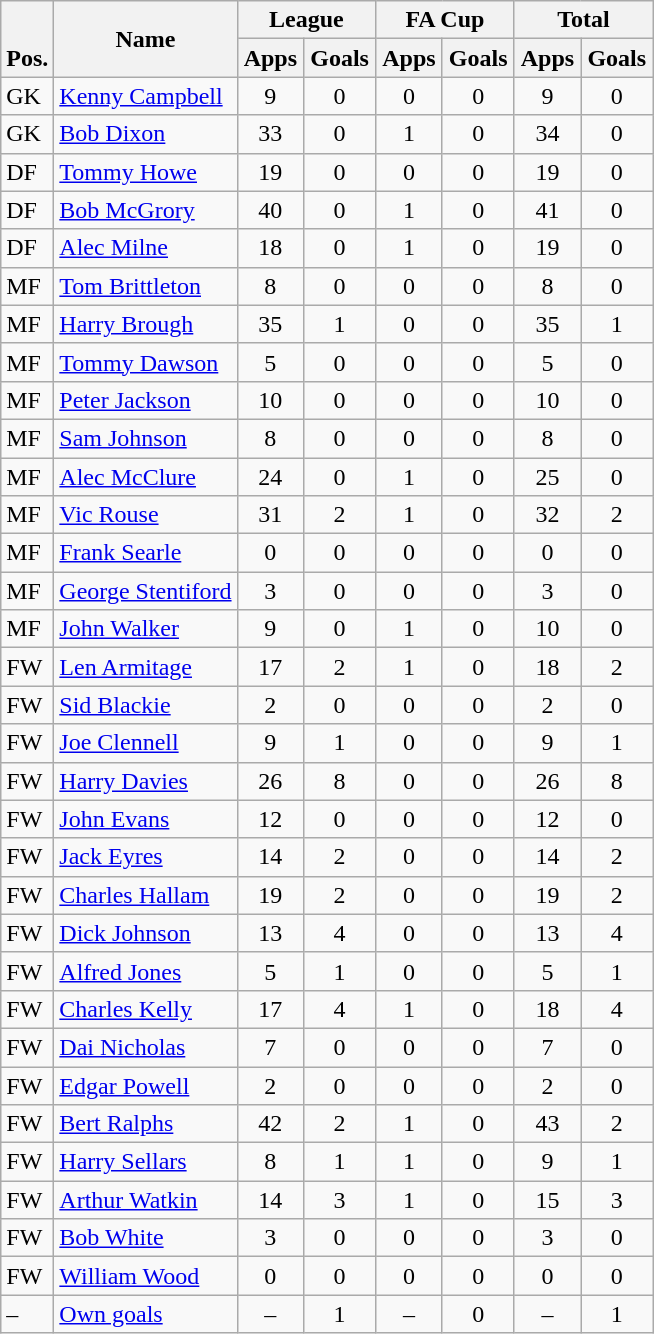<table class="wikitable" style="text-align:center">
<tr>
<th rowspan="2" valign="bottom">Pos.</th>
<th rowspan="2">Name</th>
<th colspan="2" width="85">League</th>
<th colspan="2" width="85">FA Cup</th>
<th colspan="2" width="85">Total</th>
</tr>
<tr>
<th>Apps</th>
<th>Goals</th>
<th>Apps</th>
<th>Goals</th>
<th>Apps</th>
<th>Goals</th>
</tr>
<tr>
<td align="left">GK</td>
<td align="left"> <a href='#'>Kenny Campbell</a></td>
<td>9</td>
<td>0</td>
<td>0</td>
<td>0</td>
<td>9</td>
<td>0</td>
</tr>
<tr>
<td align="left">GK</td>
<td align="left"> <a href='#'>Bob Dixon</a></td>
<td>33</td>
<td>0</td>
<td>1</td>
<td>0</td>
<td>34</td>
<td>0</td>
</tr>
<tr>
<td align="left">DF</td>
<td align="left"> <a href='#'>Tommy Howe</a></td>
<td>19</td>
<td>0</td>
<td>0</td>
<td>0</td>
<td>19</td>
<td>0</td>
</tr>
<tr>
<td align="left">DF</td>
<td align="left"> <a href='#'>Bob McGrory</a></td>
<td>40</td>
<td>0</td>
<td>1</td>
<td>0</td>
<td>41</td>
<td>0</td>
</tr>
<tr>
<td align="left">DF</td>
<td align="left"> <a href='#'>Alec Milne</a></td>
<td>18</td>
<td>0</td>
<td>1</td>
<td>0</td>
<td>19</td>
<td>0</td>
</tr>
<tr>
<td align="left">MF</td>
<td align="left"> <a href='#'>Tom Brittleton</a></td>
<td>8</td>
<td>0</td>
<td>0</td>
<td>0</td>
<td>8</td>
<td>0</td>
</tr>
<tr>
<td align="left">MF</td>
<td align="left"> <a href='#'>Harry Brough</a></td>
<td>35</td>
<td>1</td>
<td>0</td>
<td>0</td>
<td>35</td>
<td>1</td>
</tr>
<tr>
<td align="left">MF</td>
<td align="left"> <a href='#'>Tommy Dawson</a></td>
<td>5</td>
<td>0</td>
<td>0</td>
<td>0</td>
<td>5</td>
<td>0</td>
</tr>
<tr>
<td align="left">MF</td>
<td align="left"> <a href='#'>Peter Jackson</a></td>
<td>10</td>
<td>0</td>
<td>0</td>
<td>0</td>
<td>10</td>
<td>0</td>
</tr>
<tr>
<td align="left">MF</td>
<td align="left"> <a href='#'>Sam Johnson</a></td>
<td>8</td>
<td>0</td>
<td>0</td>
<td>0</td>
<td>8</td>
<td>0</td>
</tr>
<tr>
<td align="left">MF</td>
<td align="left"> <a href='#'>Alec McClure</a></td>
<td>24</td>
<td>0</td>
<td>1</td>
<td>0</td>
<td>25</td>
<td>0</td>
</tr>
<tr>
<td align="left">MF</td>
<td align="left"> <a href='#'>Vic Rouse</a></td>
<td>31</td>
<td>2</td>
<td>1</td>
<td>0</td>
<td>32</td>
<td>2</td>
</tr>
<tr>
<td align="left">MF</td>
<td align="left"> <a href='#'>Frank Searle</a></td>
<td>0</td>
<td>0</td>
<td>0</td>
<td>0</td>
<td>0</td>
<td>0</td>
</tr>
<tr>
<td align="left">MF</td>
<td align="left"> <a href='#'>George Stentiford</a></td>
<td>3</td>
<td>0</td>
<td>0</td>
<td>0</td>
<td>3</td>
<td>0</td>
</tr>
<tr>
<td align="left">MF</td>
<td align="left"> <a href='#'>John Walker</a></td>
<td>9</td>
<td>0</td>
<td>1</td>
<td>0</td>
<td>10</td>
<td>0</td>
</tr>
<tr>
<td align="left">FW</td>
<td align="left"> <a href='#'>Len Armitage</a></td>
<td>17</td>
<td>2</td>
<td>1</td>
<td>0</td>
<td>18</td>
<td>2</td>
</tr>
<tr>
<td align="left">FW</td>
<td align="left"> <a href='#'>Sid Blackie</a></td>
<td>2</td>
<td>0</td>
<td>0</td>
<td>0</td>
<td>2</td>
<td>0</td>
</tr>
<tr>
<td align="left">FW</td>
<td align="left"> <a href='#'>Joe Clennell</a></td>
<td>9</td>
<td>1</td>
<td>0</td>
<td>0</td>
<td>9</td>
<td>1</td>
</tr>
<tr>
<td align="left">FW</td>
<td align="left"> <a href='#'>Harry Davies</a></td>
<td>26</td>
<td>8</td>
<td>0</td>
<td>0</td>
<td>26</td>
<td>8</td>
</tr>
<tr>
<td align="left">FW</td>
<td align="left"> <a href='#'>John Evans</a></td>
<td>12</td>
<td>0</td>
<td>0</td>
<td>0</td>
<td>12</td>
<td>0</td>
</tr>
<tr>
<td align="left">FW</td>
<td align="left"> <a href='#'>Jack Eyres</a></td>
<td>14</td>
<td>2</td>
<td>0</td>
<td>0</td>
<td>14</td>
<td>2</td>
</tr>
<tr>
<td align="left">FW</td>
<td align="left"> <a href='#'>Charles Hallam</a></td>
<td>19</td>
<td>2</td>
<td>0</td>
<td>0</td>
<td>19</td>
<td>2</td>
</tr>
<tr>
<td align="left">FW</td>
<td align="left"> <a href='#'>Dick Johnson</a></td>
<td>13</td>
<td>4</td>
<td>0</td>
<td>0</td>
<td>13</td>
<td>4</td>
</tr>
<tr>
<td align="left">FW</td>
<td align="left"> <a href='#'>Alfred Jones</a></td>
<td>5</td>
<td>1</td>
<td>0</td>
<td>0</td>
<td>5</td>
<td>1</td>
</tr>
<tr>
<td align="left">FW</td>
<td align="left"> <a href='#'>Charles Kelly</a></td>
<td>17</td>
<td>4</td>
<td>1</td>
<td>0</td>
<td>18</td>
<td>4</td>
</tr>
<tr>
<td align="left">FW</td>
<td align="left"> <a href='#'>Dai Nicholas</a></td>
<td>7</td>
<td>0</td>
<td>0</td>
<td>0</td>
<td>7</td>
<td>0</td>
</tr>
<tr>
<td align="left">FW</td>
<td align="left"> <a href='#'>Edgar Powell</a></td>
<td>2</td>
<td>0</td>
<td>0</td>
<td>0</td>
<td>2</td>
<td>0</td>
</tr>
<tr>
<td align="left">FW</td>
<td align="left"> <a href='#'>Bert Ralphs</a></td>
<td>42</td>
<td>2</td>
<td>1</td>
<td>0</td>
<td>43</td>
<td>2</td>
</tr>
<tr>
<td align="left">FW</td>
<td align="left"> <a href='#'>Harry Sellars</a></td>
<td>8</td>
<td>1</td>
<td>1</td>
<td>0</td>
<td>9</td>
<td>1</td>
</tr>
<tr>
<td align="left">FW</td>
<td align="left"> <a href='#'>Arthur Watkin</a></td>
<td>14</td>
<td>3</td>
<td>1</td>
<td>0</td>
<td>15</td>
<td>3</td>
</tr>
<tr>
<td align="left">FW</td>
<td align="left"> <a href='#'>Bob White</a></td>
<td>3</td>
<td>0</td>
<td>0</td>
<td>0</td>
<td>3</td>
<td>0</td>
</tr>
<tr>
<td align="left">FW</td>
<td align="left"> <a href='#'>William Wood</a></td>
<td>0</td>
<td>0</td>
<td>0</td>
<td>0</td>
<td>0</td>
<td>0</td>
</tr>
<tr>
<td align="left">–</td>
<td align="left"><a href='#'>Own goals</a></td>
<td>–</td>
<td>1</td>
<td>–</td>
<td>0</td>
<td>–</td>
<td>1</td>
</tr>
</table>
